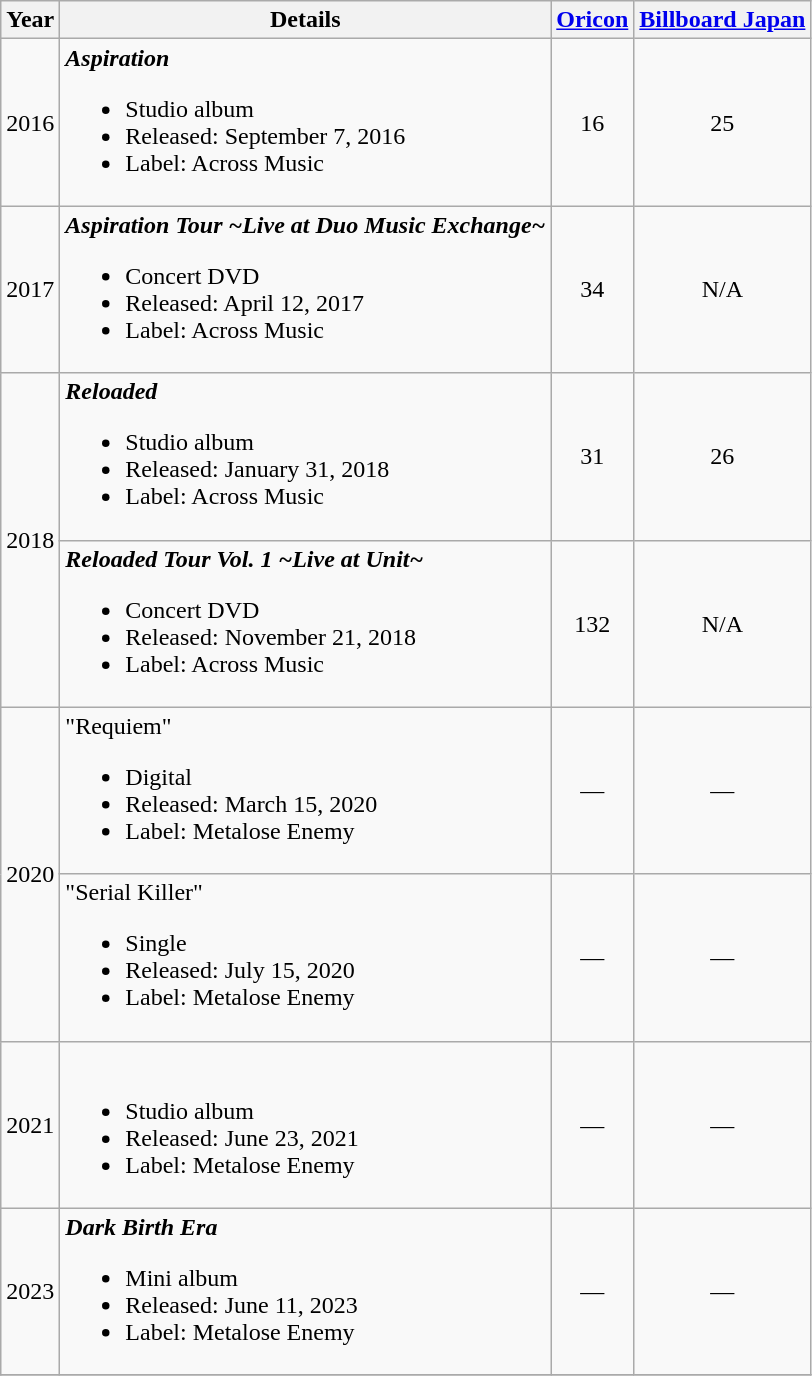<table class="wikitable">
<tr>
<th>Year</th>
<th>Details</th>
<th><a href='#'>Oricon</a></th>
<th><a href='#'>Billboard Japan</a></th>
</tr>
<tr>
<td>2016</td>
<td><strong><em>Aspiration</em></strong><br><ul><li>Studio album</li><li>Released: September 7, 2016</li><li>Label: Across Music</li></ul></td>
<td align="center">16</td>
<td align="center">25</td>
</tr>
<tr>
<td>2017</td>
<td><strong><em>Aspiration Tour ~Live at Duo Music Exchange~</em></strong><br><ul><li>Concert DVD</li><li>Released: April 12, 2017</li><li>Label: Across Music</li></ul></td>
<td align="center">34</td>
<td align="center">N/A</td>
</tr>
<tr>
<td rowspan="2">2018</td>
<td><strong><em>Reloaded</em></strong><br><ul><li>Studio album</li><li>Released: January 31, 2018</li><li>Label: Across Music</li></ul></td>
<td align="center">31</td>
<td align="center">26</td>
</tr>
<tr>
<td><strong><em>Reloaded Tour Vol. 1 ~Live at Unit~</em></strong><br><ul><li>Concert DVD</li><li>Released: November 21, 2018</li><li>Label: Across Music</li></ul></td>
<td align="center">132</td>
<td align="center">N/A</td>
</tr>
<tr>
<td rowspan="2">2020</td>
<td>"Requiem"<br><ul><li>Digital</li><li>Released: March 15, 2020</li><li>Label: Metalose Enemy</li></ul></td>
<td align="center">—</td>
<td align="center">—</td>
</tr>
<tr>
<td>"Serial Killer"<br><ul><li>Single</li><li>Released: July 15, 2020</li><li>Label: Metalose Enemy</li></ul></td>
<td align="center">—</td>
<td align="center">—</td>
</tr>
<tr>
<td>2021</td>
<td><br><ul><li>Studio album</li><li>Released: June 23, 2021</li><li>Label: Metalose Enemy</li></ul></td>
<td align="center">—</td>
<td align="center">—</td>
</tr>
<tr>
<td>2023</td>
<td><strong><em>Dark Birth Era</em></strong><br><ul><li>Mini album</li><li>Released: June 11, 2023</li><li>Label: Metalose Enemy</li></ul></td>
<td align="center">—</td>
<td align="center">—</td>
</tr>
<tr>
</tr>
</table>
